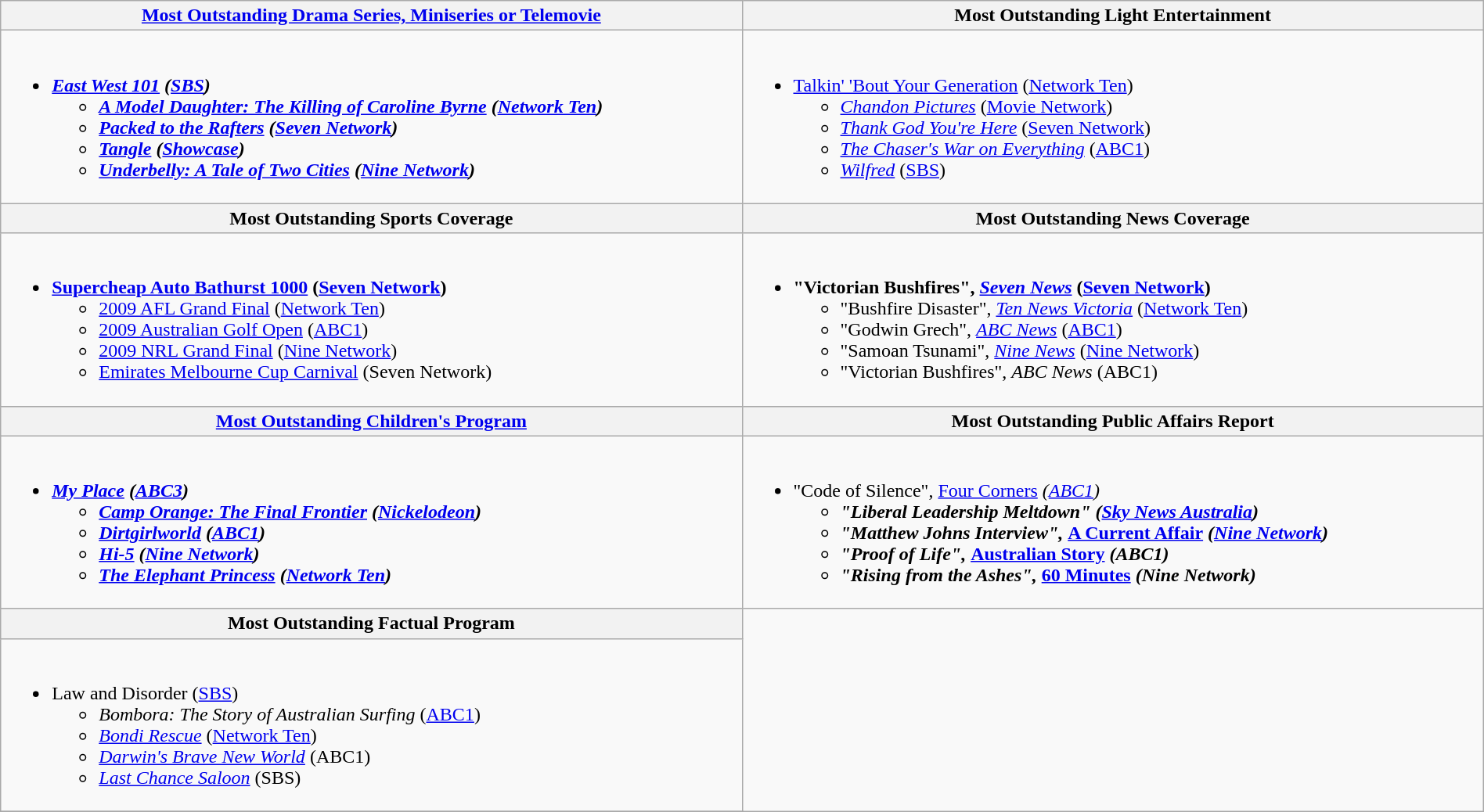<table class=wikitable width="100%">
<tr>
<th width="50%"><a href='#'>Most Outstanding Drama Series, Miniseries or Telemovie</a></th>
<th width="50%">Most Outstanding Light Entertainment</th>
</tr>
<tr>
<td valign="top"><br><ul><li><strong><em><a href='#'>East West 101</a><em> (<a href='#'>SBS</a>)<strong><ul><li></em><a href='#'>A Model Daughter: The Killing of Caroline Byrne</a><em> (<a href='#'>Network Ten</a>)</li><li></em><a href='#'>Packed to the Rafters</a><em> (<a href='#'>Seven Network</a>)</li><li></em><a href='#'>Tangle</a><em> (<a href='#'>Showcase</a>)</li><li></em><a href='#'>Underbelly: A Tale of Two Cities</a><em> (<a href='#'>Nine Network</a>)</li></ul></li></ul></td>
<td valign="top"><br><ul><li></em></strong><a href='#'>Talkin' 'Bout Your Generation</a></em> (<a href='#'>Network Ten</a>)</strong><ul><li><em><a href='#'>Chandon Pictures</a></em> (<a href='#'>Movie Network</a>)</li><li><em><a href='#'>Thank God You're Here</a></em> (<a href='#'>Seven Network</a>)</li><li><em><a href='#'>The Chaser's War on Everything</a></em> (<a href='#'>ABC1</a>)</li><li><em><a href='#'>Wilfred</a></em> (<a href='#'>SBS</a>)</li></ul></li></ul></td>
</tr>
<tr>
<th width="50%">Most Outstanding Sports Coverage</th>
<th width="50%">Most Outstanding News Coverage</th>
</tr>
<tr>
<td valign="top"><br><ul><li><strong><a href='#'>Supercheap Auto Bathurst 1000</a> (<a href='#'>Seven Network</a>)</strong><ul><li><a href='#'>2009 AFL Grand Final</a> (<a href='#'>Network Ten</a>)</li><li><a href='#'>2009 Australian Golf Open</a> (<a href='#'>ABC1</a>)</li><li><a href='#'>2009 NRL Grand Final</a> (<a href='#'>Nine Network</a>)</li><li><a href='#'>Emirates Melbourne Cup Carnival</a> (Seven Network)</li></ul></li></ul></td>
<td valign="top"><br><ul><li><strong>"Victorian Bushfires", <em><a href='#'>Seven News</a></em> (<a href='#'>Seven Network</a>)</strong><ul><li>"Bushfire Disaster", <em><a href='#'>Ten News Victoria</a></em> (<a href='#'>Network Ten</a>)</li><li>"Godwin Grech", <em><a href='#'>ABC News</a></em> (<a href='#'>ABC1</a>)</li><li>"Samoan Tsunami", <em><a href='#'>Nine News</a></em> (<a href='#'>Nine Network</a>)</li><li>"Victorian Bushfires", <em>ABC News</em> (ABC1)</li></ul></li></ul></td>
</tr>
<tr>
<th width="50%"><a href='#'>Most Outstanding Children's Program</a></th>
<th width="50%">Most Outstanding Public Affairs Report</th>
</tr>
<tr>
<td valign="top"><br><ul><li><strong><em><a href='#'>My Place</a><em> (<a href='#'>ABC3</a>)<strong><ul><li></em><a href='#'>Camp Orange: The Final Frontier</a><em> (<a href='#'>Nickelodeon</a>)</li><li></em><a href='#'>Dirtgirlworld</a><em> (<a href='#'>ABC1</a>)</li><li></em><a href='#'>Hi-5</a><em> (<a href='#'>Nine Network</a>)</li><li></em><a href='#'>The Elephant Princess</a><em> (<a href='#'>Network Ten</a>)</li></ul></li></ul></td>
<td valign="top"><br><ul><li></strong>"Code of Silence", </em><a href='#'>Four Corners</a><em> (<a href='#'>ABC1</a>)<strong><ul><li>"Liberal Leadership Meltdown" (<a href='#'>Sky News Australia</a>)</li><li>"Matthew Johns Interview", </em><a href='#'>A Current Affair</a><em> (<a href='#'>Nine Network</a>)</li><li>"Proof of Life", </em><a href='#'>Australian Story</a><em> (ABC1)</li><li>"Rising from the Ashes", </em><a href='#'>60 Minutes</a><em> (Nine Network)</li></ul></li></ul></td>
</tr>
<tr>
<th width="50%">Most Outstanding Factual Program</th>
</tr>
<tr>
<td valign="top"><br><ul><li></em></strong>Law and Disorder</em> (<a href='#'>SBS</a>)</strong><ul><li><em>Bombora: The Story of Australian Surfing</em> (<a href='#'>ABC1</a>)</li><li><em><a href='#'>Bondi Rescue</a></em> (<a href='#'>Network Ten</a>)</li><li><em><a href='#'>Darwin's Brave New World</a></em> (ABC1)</li><li><em><a href='#'>Last Chance Saloon</a></em> (SBS)</li></ul></li></ul></td>
</tr>
<tr>
</tr>
</table>
